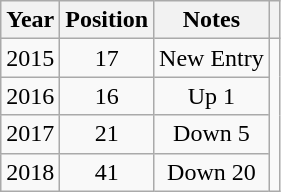<table class="wikitable plainrowheaders" style="text-align:center;">
<tr>
<th>Year</th>
<th>Position</th>
<th>Notes</th>
<th></th>
</tr>
<tr>
<td>2015</td>
<td>17</td>
<td>New Entry</td>
<td rowspan="4"></td>
</tr>
<tr>
<td>2016</td>
<td>16</td>
<td>Up 1</td>
</tr>
<tr>
<td>2017</td>
<td>21</td>
<td>Down 5</td>
</tr>
<tr>
<td>2018</td>
<td>41</td>
<td>Down 20</td>
</tr>
</table>
